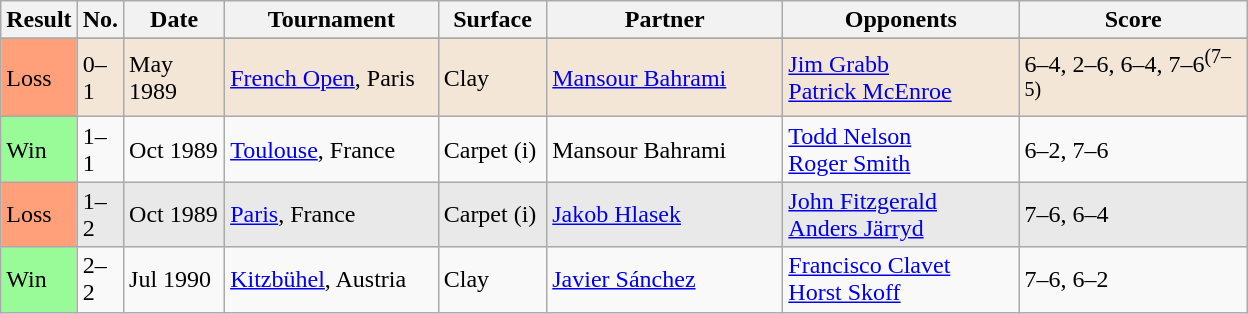<table class="sortable wikitable">
<tr>
<th style="width:40px">Result</th>
<th style="width:20px">No.</th>
<th style="width:60px">Date</th>
<th style="width:135px">Tournament</th>
<th style="width:65px">Surface</th>
<th style="width:150px">Partner</th>
<th style="width:150px">Opponents</th>
<th style="width:145px" class="unsortable">Score</th>
</tr>
<tr>
</tr>
<tr style="background:#f3e6d7;">
<td style="background:#ffa07a;">Loss</td>
<td>0–1</td>
<td>May 1989</td>
<td><a href='#'>French Open</a>, Paris</td>
<td>Clay</td>
<td> <a href='#'>Mansour Bahrami</a></td>
<td> <a href='#'>Jim Grabb</a> <br>  <a href='#'>Patrick McEnroe</a></td>
<td>6–4, 2–6, 6–4, 7–6<sup>(7–5)</sup></td>
</tr>
<tr>
<td style="background:#98fb98;">Win</td>
<td>1–1</td>
<td>Oct 1989</td>
<td><a href='#'>Toulouse</a>, France</td>
<td>Carpet (i)</td>
<td> Mansour Bahrami</td>
<td> <a href='#'>Todd Nelson</a> <br>  <a href='#'>Roger Smith</a></td>
<td>6–2, 7–6</td>
</tr>
<tr style="background:#e9e9e9;">
<td style="background:#ffa07a;">Loss</td>
<td>1–2</td>
<td>Oct 1989</td>
<td><a href='#'>Paris</a>, France</td>
<td>Carpet (i)</td>
<td> <a href='#'>Jakob Hlasek</a></td>
<td> <a href='#'>John Fitzgerald</a> <br>  <a href='#'>Anders Järryd</a></td>
<td>7–6, 6–4</td>
</tr>
<tr>
<td style="background:#98fb98;">Win</td>
<td>2–2</td>
<td>Jul 1990</td>
<td><a href='#'>Kitzbühel</a>, Austria</td>
<td>Clay</td>
<td> <a href='#'>Javier Sánchez</a></td>
<td> <a href='#'>Francisco Clavet</a> <br>  <a href='#'>Horst Skoff</a></td>
<td>7–6, 6–2</td>
</tr>
</table>
